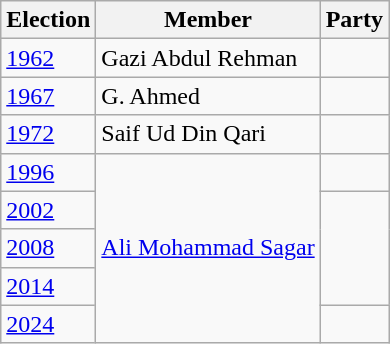<table class="wikitable sortable">
<tr>
<th>Election</th>
<th>Member</th>
<th colspan=2>Party</th>
</tr>
<tr>
<td><a href='#'>1962</a></td>
<td>Gazi Abdul Rehman</td>
<td></td>
</tr>
<tr>
<td><a href='#'>1967</a></td>
<td>G. Ahmed</td>
<td></td>
</tr>
<tr>
<td><a href='#'>1972</a></td>
<td>Saif Ud Din Qari</td>
<td></td>
</tr>
<tr>
<td><a href='#'>1996</a></td>
<td rowspan=5><a href='#'>Ali Mohammad Sagar</a></td>
<td></td>
</tr>
<tr>
<td><a href='#'>2002</a></td>
</tr>
<tr>
<td><a href='#'>2008</a></td>
</tr>
<tr>
<td><a href='#'>2014</a></td>
</tr>
<tr>
<td><a href='#'>2024</a></td>
<td></td>
</tr>
</table>
